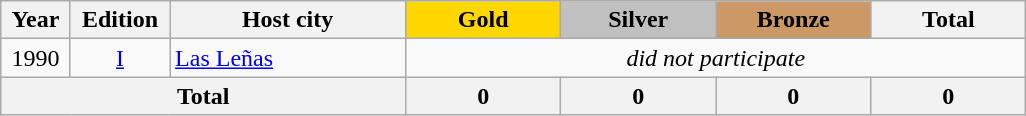<table class="wikitable sortable" style="text-align:center;">
<tr>
<th scope="col"> Year </th>
<th scope="col"> Edition </th>
<th scope="col" style="width:150px;">Host city</th>
<th scope="col" style="background:gold; width:6em;">Gold</th>
<th scope="col" style="background:silver; width:6em;">Silver</th>
<th scope="col" style="background:#cc9966; width:6em;">Bronze</th>
<th scope="col" style="width:6em;">Total</th>
</tr>
<tr>
<td><span>1990</span></td>
<td><a href='#'>I</a></td>
<td align=left> <a href='#'>Las Leñas</a></td>
<td colspan="4"><em>did not participate</em></td>
</tr>
<tr class="sortbottom">
<th colspan=3>Total</th>
<th>0</th>
<th>0</th>
<th>0</th>
<th>0</th>
</tr>
</table>
